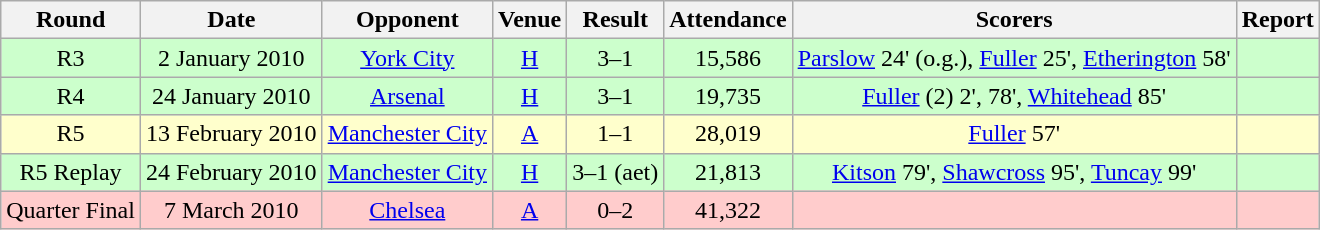<table class="wikitable" style="font-size:100%; text-align:center">
<tr>
<th>Round</th>
<th>Date</th>
<th>Opponent</th>
<th>Venue</th>
<th>Result</th>
<th>Attendance</th>
<th>Scorers</th>
<th>Report</th>
</tr>
<tr style="background-color: #CCFFCC;">
<td>R3</td>
<td>2 January 2010</td>
<td><a href='#'>York City</a></td>
<td><a href='#'>H</a></td>
<td>3–1</td>
<td>15,586</td>
<td><a href='#'>Parslow</a> 24' (o.g.), <a href='#'>Fuller</a> 25', <a href='#'>Etherington</a> 58'</td>
<td></td>
</tr>
<tr style="background-color: #CCFFCC;">
<td>R4</td>
<td>24 January 2010</td>
<td><a href='#'>Arsenal</a></td>
<td><a href='#'>H</a></td>
<td>3–1</td>
<td>19,735</td>
<td><a href='#'>Fuller</a> (2) 2', 78', <a href='#'>Whitehead</a> 85'</td>
<td></td>
</tr>
<tr style="background-color: #FFFFCC;">
<td>R5</td>
<td>13 February 2010</td>
<td><a href='#'>Manchester City</a></td>
<td><a href='#'>A</a></td>
<td>1–1</td>
<td>28,019</td>
<td><a href='#'>Fuller</a> 57'</td>
<td></td>
</tr>
<tr style="background-color: #CCFFCC;">
<td>R5 Replay</td>
<td>24 February 2010</td>
<td><a href='#'>Manchester City</a></td>
<td><a href='#'>H</a></td>
<td>3–1 (aet)</td>
<td>21,813</td>
<td><a href='#'>Kitson</a> 79', <a href='#'>Shawcross</a> 95', <a href='#'>Tuncay</a> 99'</td>
<td></td>
</tr>
<tr style="background-color: #FFCCCC;">
<td>Quarter Final</td>
<td>7 March 2010</td>
<td><a href='#'>Chelsea</a></td>
<td><a href='#'>A</a></td>
<td>0–2</td>
<td>41,322</td>
<td></td>
<td></td>
</tr>
</table>
